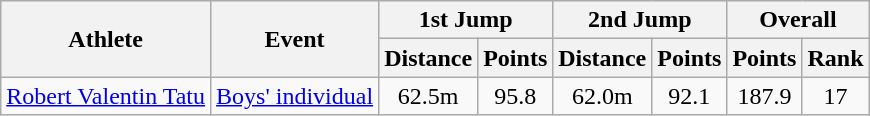<table class="wikitable">
<tr>
<th rowspan="2">Athlete</th>
<th rowspan="2">Event</th>
<th colspan="2">1st Jump</th>
<th colspan="2">2nd Jump</th>
<th colspan="2">Overall</th>
</tr>
<tr>
<th>Distance</th>
<th>Points</th>
<th>Distance</th>
<th>Points</th>
<th>Points</th>
<th>Rank</th>
</tr>
<tr>
<td><a href='#'>Robert Valentin Tatu</a></td>
<td><a href='#'>Boys' individual</a></td>
<td align="center">62.5m</td>
<td align="center">95.8</td>
<td align="center">62.0m</td>
<td align="center">92.1</td>
<td align="center">187.9</td>
<td align="center">17</td>
</tr>
</table>
